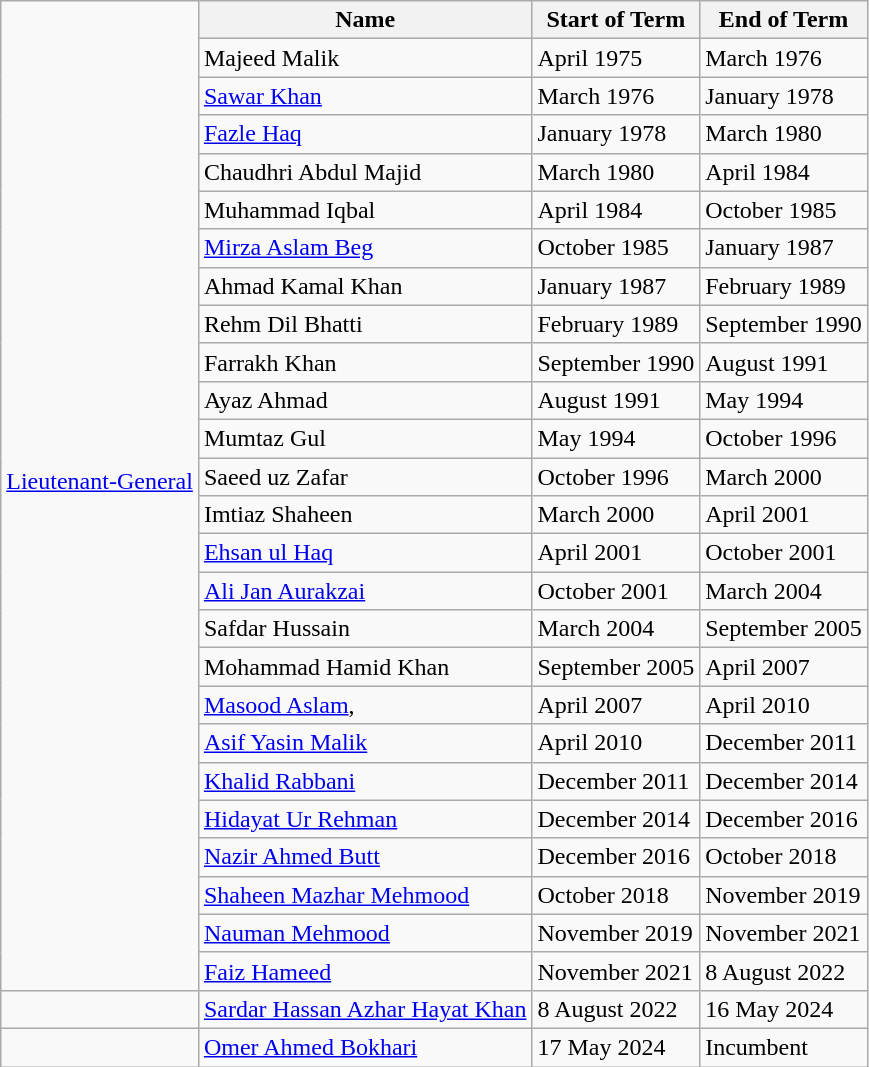<table class=wikitable>
<tr>
<td rowspan="26"><a href='#'>Lieutenant-General</a> <br>  <br></td>
<th>Name</th>
<th>Start of Term</th>
<th>End of Term</th>
</tr>
<tr>
<td>Majeed Malik</td>
<td>April 1975</td>
<td>March 1976</td>
</tr>
<tr>
<td><a href='#'>Sawar Khan</a></td>
<td>March 1976</td>
<td>January 1978</td>
</tr>
<tr>
<td><a href='#'>Fazle Haq</a></td>
<td>January 1978</td>
<td>March 1980</td>
</tr>
<tr>
<td>Chaudhri Abdul Majid</td>
<td>March 1980</td>
<td>April 1984</td>
</tr>
<tr>
<td>Muhammad Iqbal</td>
<td>April 1984</td>
<td>October 1985</td>
</tr>
<tr>
<td><a href='#'>Mirza Aslam Beg</a></td>
<td>October 1985</td>
<td>January 1987</td>
</tr>
<tr>
<td>Ahmad Kamal Khan</td>
<td>January 1987</td>
<td>February 1989</td>
</tr>
<tr>
<td>Rehm Dil Bhatti</td>
<td>February 1989</td>
<td>September 1990</td>
</tr>
<tr>
<td>Farrakh Khan</td>
<td>September 1990</td>
<td>August 1991</td>
</tr>
<tr>
<td>Ayaz Ahmad</td>
<td>August 1991</td>
<td>May 1994</td>
</tr>
<tr>
<td>Mumtaz Gul</td>
<td>May 1994</td>
<td>October 1996</td>
</tr>
<tr>
<td>Saeed uz Zafar</td>
<td>October 1996</td>
<td>March 2000</td>
</tr>
<tr>
<td>Imtiaz Shaheen</td>
<td>March 2000</td>
<td>April 2001</td>
</tr>
<tr>
<td><a href='#'>Ehsan ul Haq</a></td>
<td>April 2001</td>
<td>October 2001</td>
</tr>
<tr>
<td><a href='#'>Ali Jan Aurakzai</a></td>
<td>October 2001</td>
<td>March 2004</td>
</tr>
<tr>
<td>Safdar Hussain</td>
<td>March 2004</td>
<td>September 2005</td>
</tr>
<tr>
<td>Mohammad Hamid Khan</td>
<td>September 2005</td>
<td>April 2007</td>
</tr>
<tr>
<td><a href='#'>Masood Aslam</a>,</td>
<td>April 2007</td>
<td>April 2010</td>
</tr>
<tr>
<td><a href='#'>Asif Yasin Malik</a></td>
<td>April 2010</td>
<td>December 2011</td>
</tr>
<tr>
<td><a href='#'>Khalid Rabbani</a></td>
<td>December 2011</td>
<td>December 2014</td>
</tr>
<tr>
<td><a href='#'>Hidayat Ur Rehman</a></td>
<td>December 2014</td>
<td>December 2016</td>
</tr>
<tr>
<td><a href='#'>Nazir Ahmed Butt</a></td>
<td>December 2016</td>
<td>October  2018</td>
</tr>
<tr>
<td><a href='#'>Shaheen Mazhar Mehmood</a></td>
<td>October  2018</td>
<td>November 2019</td>
</tr>
<tr>
<td><a href='#'>Nauman Mehmood</a></td>
<td>November 2019</td>
<td>November 2021</td>
</tr>
<tr>
<td><a href='#'>Faiz Hameed</a></td>
<td>November 2021</td>
<td>8 August 2022</td>
</tr>
<tr>
<td></td>
<td><a href='#'>Sardar Hassan Azhar Hayat Khan</a></td>
<td>8 August 2022</td>
<td>16 May 2024</td>
</tr>
<tr>
<td></td>
<td><a href='#'>Omer Ahmed Bokhari</a></td>
<td>17 May 2024</td>
<td>Incumbent</td>
</tr>
</table>
